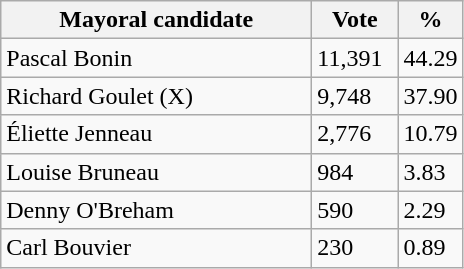<table class="wikitable">
<tr>
<th bgcolor="#DDDDFF" width="200px">Mayoral candidate</th>
<th bgcolor="#DDDDFF" width="50px">Vote</th>
<th bgcolor="#DDDDFF" width="30px">%</th>
</tr>
<tr>
<td>Pascal Bonin</td>
<td>11,391</td>
<td>44.29</td>
</tr>
<tr>
<td>Richard Goulet (X)</td>
<td>9,748</td>
<td>37.90</td>
</tr>
<tr>
<td>Éliette Jenneau</td>
<td>2,776</td>
<td>10.79</td>
</tr>
<tr>
<td>Louise Bruneau</td>
<td>984</td>
<td>3.83</td>
</tr>
<tr>
<td>Denny O'Breham</td>
<td>590</td>
<td>2.29</td>
</tr>
<tr>
<td>Carl Bouvier</td>
<td>230</td>
<td>0.89</td>
</tr>
</table>
